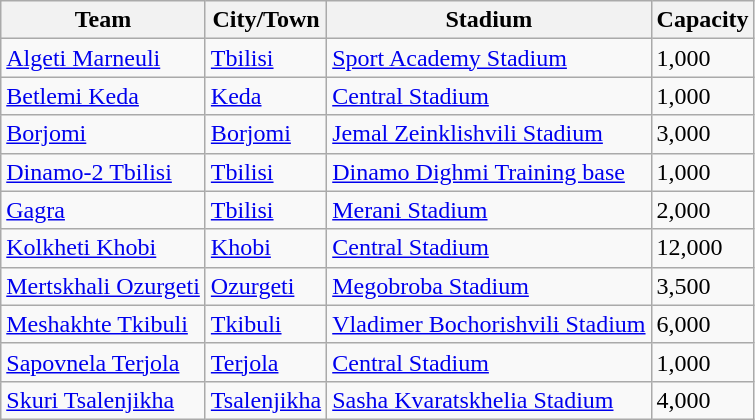<table class="wikitable sortable" border="1">
<tr>
<th>Team</th>
<th>City/Town</th>
<th>Stadium</th>
<th>Capacity</th>
</tr>
<tr>
<td><a href='#'>Algeti Marneuli</a></td>
<td><a href='#'>Tbilisi</a></td>
<td><a href='#'>Sport Academy Stadium</a></td>
<td>1,000</td>
</tr>
<tr>
<td><a href='#'>Betlemi Keda</a></td>
<td><a href='#'>Keda</a></td>
<td><a href='#'>Central Stadium</a></td>
<td>1,000</td>
</tr>
<tr>
<td><a href='#'>Borjomi</a></td>
<td><a href='#'>Borjomi</a></td>
<td><a href='#'>Jemal Zeinklishvili Stadium</a></td>
<td>3,000</td>
</tr>
<tr>
<td><a href='#'>Dinamo-2 Tbilisi</a></td>
<td><a href='#'>Tbilisi</a></td>
<td><a href='#'>Dinamo Dighmi Training base</a></td>
<td>1,000</td>
</tr>
<tr>
<td><a href='#'>Gagra</a></td>
<td><a href='#'>Tbilisi</a></td>
<td><a href='#'>Merani Stadium</a></td>
<td>2,000</td>
</tr>
<tr>
<td><a href='#'>Kolkheti Khobi</a></td>
<td><a href='#'>Khobi</a></td>
<td><a href='#'>Central Stadium</a></td>
<td>12,000</td>
</tr>
<tr>
<td><a href='#'>Mertskhali Ozurgeti</a></td>
<td><a href='#'>Ozurgeti</a></td>
<td><a href='#'>Megobroba Stadium</a></td>
<td>3,500</td>
</tr>
<tr>
<td><a href='#'>Meshakhte Tkibuli</a></td>
<td><a href='#'>Tkibuli</a></td>
<td><a href='#'>Vladimer Bochorishvili Stadium</a></td>
<td>6,000</td>
</tr>
<tr>
<td><a href='#'>Sapovnela Terjola</a></td>
<td><a href='#'>Terjola</a></td>
<td><a href='#'>Central Stadium</a></td>
<td>1,000</td>
</tr>
<tr>
<td><a href='#'>Skuri Tsalenjikha</a></td>
<td><a href='#'>Tsalenjikha</a></td>
<td><a href='#'>Sasha Kvaratskhelia Stadium</a></td>
<td>4,000</td>
</tr>
</table>
